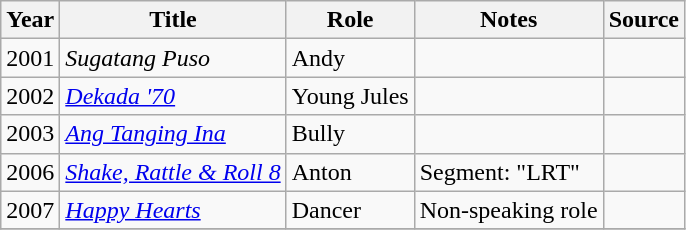<table class="wikitable sortable" >
<tr>
<th>Year</th>
<th>Title</th>
<th>Role</th>
<th class="unsortable">Notes </th>
<th class="unsortable">Source </th>
</tr>
<tr>
<td>2001</td>
<td><em>Sugatang Puso</em></td>
<td>Andy</td>
<td></td>
<td></td>
</tr>
<tr>
<td>2002</td>
<td><em><a href='#'>Dekada '70</a></em></td>
<td>Young Jules</td>
<td></td>
<td></td>
</tr>
<tr>
<td>2003</td>
<td><em><a href='#'>Ang Tanging Ina</a></em></td>
<td>Bully</td>
<td></td>
<td></td>
</tr>
<tr>
<td>2006</td>
<td><em><a href='#'>Shake, Rattle & Roll 8</a></em></td>
<td>Anton</td>
<td>Segment: "LRT"</td>
<td></td>
</tr>
<tr>
<td>2007</td>
<td><em><a href='#'>Happy Hearts</a></em></td>
<td>Dancer</td>
<td>Non-speaking role</td>
<td></td>
</tr>
<tr>
</tr>
</table>
